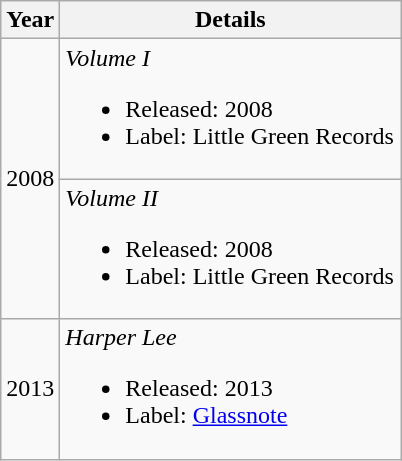<table class="wikitable">
<tr>
<th>Year</th>
<th style="width:220px;">Details</th>
</tr>
<tr>
<td style="text-align:center;" rowspan="2">2008</td>
<td><em>Volume I</em><br><ul><li>Released: 2008</li><li>Label: Little Green Records</li></ul></td>
</tr>
<tr>
<td><em>Volume II</em><br><ul><li>Released: 2008</li><li>Label: Little Green Records</li></ul></td>
</tr>
<tr>
<td>2013</td>
<td><em>Harper Lee</em><br><ul><li>Released: 2013</li><li>Label: <a href='#'>Glassnote</a></li></ul></td>
</tr>
</table>
